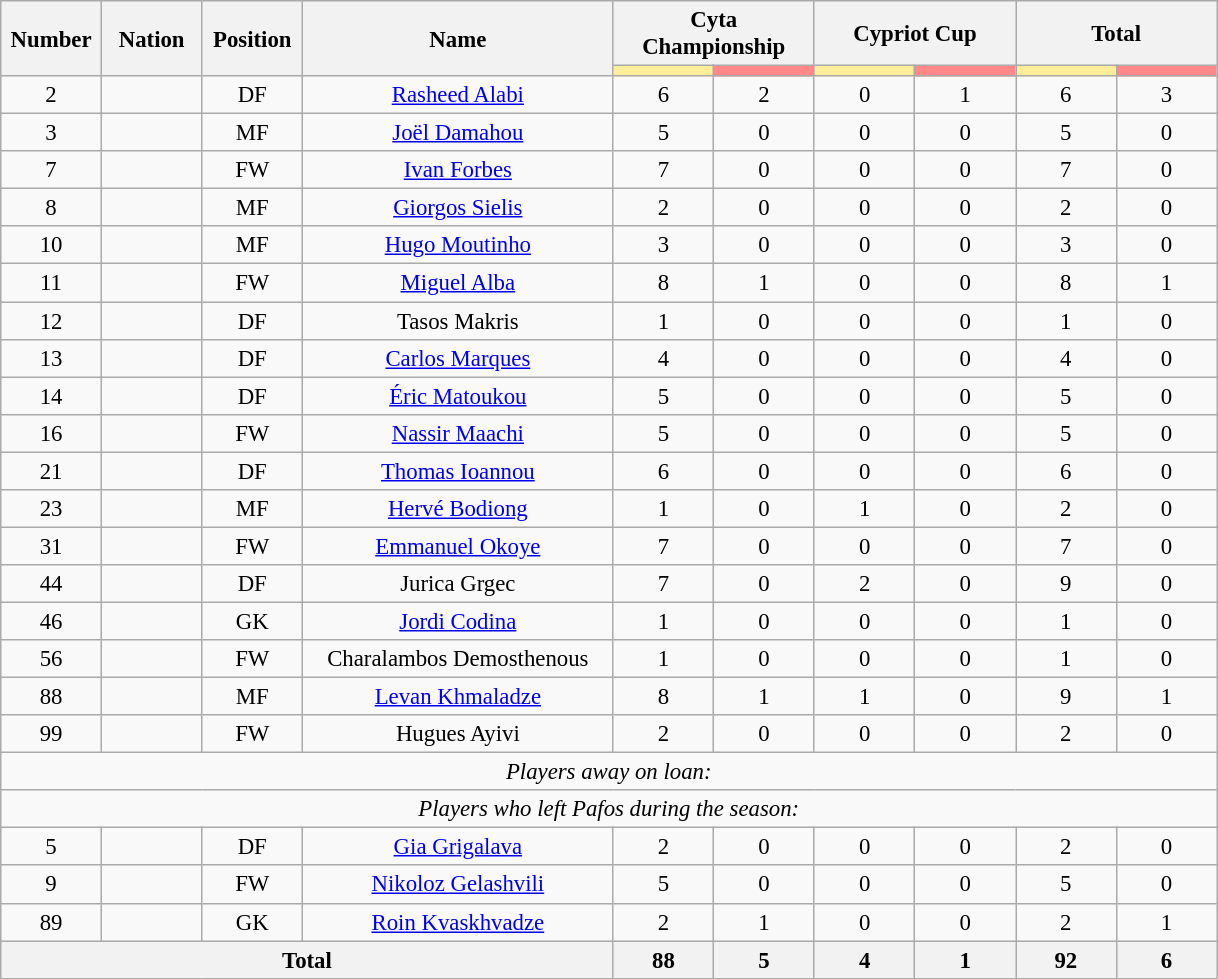<table class="wikitable" style="font-size: 95%; text-align: center;">
<tr>
<th rowspan=2 width=60>Number</th>
<th rowspan=2 width=60>Nation</th>
<th rowspan=2 width=60>Position</th>
<th rowspan=2 width=200>Name</th>
<th colspan=2>Cyta Championship</th>
<th colspan=2>Cypriot Cup</th>
<th colspan=2>Total</th>
</tr>
<tr>
<th style="width:60px; background:#fe9;"></th>
<th style="width:60px; background:#ff8888;"></th>
<th style="width:60px; background:#fe9;"></th>
<th style="width:60px; background:#ff8888;"></th>
<th style="width:60px; background:#fe9;"></th>
<th style="width:60px; background:#ff8888;"></th>
</tr>
<tr>
<td>2</td>
<td></td>
<td>DF</td>
<td><a href='#'>Rasheed Alabi</a></td>
<td>6</td>
<td>2</td>
<td>0</td>
<td>1</td>
<td>6</td>
<td>3</td>
</tr>
<tr>
<td>3</td>
<td></td>
<td>MF</td>
<td><a href='#'>Joël Damahou</a></td>
<td>5</td>
<td>0</td>
<td>0</td>
<td>0</td>
<td>5</td>
<td>0</td>
</tr>
<tr>
<td>7</td>
<td></td>
<td>FW</td>
<td><a href='#'>Ivan Forbes</a></td>
<td>7</td>
<td>0</td>
<td>0</td>
<td>0</td>
<td>7</td>
<td>0</td>
</tr>
<tr>
<td>8</td>
<td></td>
<td>MF</td>
<td><a href='#'>Giorgos Sielis</a></td>
<td>2</td>
<td>0</td>
<td>0</td>
<td>0</td>
<td>2</td>
<td>0</td>
</tr>
<tr>
<td>10</td>
<td></td>
<td>MF</td>
<td><a href='#'>Hugo Moutinho</a></td>
<td>3</td>
<td>0</td>
<td>0</td>
<td>0</td>
<td>3</td>
<td>0</td>
</tr>
<tr>
<td>11</td>
<td></td>
<td>FW</td>
<td><a href='#'>Miguel Alba</a></td>
<td>8</td>
<td>1</td>
<td>0</td>
<td>0</td>
<td>8</td>
<td>1</td>
</tr>
<tr>
<td>12</td>
<td></td>
<td>DF</td>
<td>Tasos Makris</td>
<td>1</td>
<td>0</td>
<td>0</td>
<td>0</td>
<td>1</td>
<td>0</td>
</tr>
<tr>
<td>13</td>
<td></td>
<td>DF</td>
<td><a href='#'>Carlos Marques</a></td>
<td>4</td>
<td>0</td>
<td>0</td>
<td>0</td>
<td>4</td>
<td>0</td>
</tr>
<tr>
<td>14</td>
<td></td>
<td>DF</td>
<td><a href='#'>Éric Matoukou</a></td>
<td>5</td>
<td>0</td>
<td>0</td>
<td>0</td>
<td>5</td>
<td>0</td>
</tr>
<tr>
<td>16</td>
<td></td>
<td>FW</td>
<td><a href='#'>Nassir Maachi</a></td>
<td>5</td>
<td>0</td>
<td>0</td>
<td>0</td>
<td>5</td>
<td>0</td>
</tr>
<tr>
<td>21</td>
<td></td>
<td>DF</td>
<td><a href='#'>Thomas Ioannou</a></td>
<td>6</td>
<td>0</td>
<td>0</td>
<td>0</td>
<td>6</td>
<td>0</td>
</tr>
<tr>
<td>23</td>
<td></td>
<td>MF</td>
<td><a href='#'>Hervé Bodiong</a></td>
<td>1</td>
<td>0</td>
<td>1</td>
<td>0</td>
<td>2</td>
<td>0</td>
</tr>
<tr>
<td>31</td>
<td></td>
<td>FW</td>
<td><a href='#'>Emmanuel Okoye</a></td>
<td>7</td>
<td>0</td>
<td>0</td>
<td>0</td>
<td>7</td>
<td>0</td>
</tr>
<tr>
<td>44</td>
<td></td>
<td>DF</td>
<td>Jurica Grgec</td>
<td>7</td>
<td>0</td>
<td>2</td>
<td>0</td>
<td>9</td>
<td>0</td>
</tr>
<tr>
<td>46</td>
<td></td>
<td>GK</td>
<td><a href='#'>Jordi Codina</a></td>
<td>1</td>
<td>0</td>
<td>0</td>
<td>0</td>
<td>1</td>
<td>0</td>
</tr>
<tr>
<td>56</td>
<td></td>
<td>FW</td>
<td>Charalambos Demosthenous</td>
<td>1</td>
<td>0</td>
<td>0</td>
<td>0</td>
<td>1</td>
<td>0</td>
</tr>
<tr>
<td>88</td>
<td></td>
<td>MF</td>
<td><a href='#'>Levan Khmaladze</a></td>
<td>8</td>
<td>1</td>
<td>1</td>
<td>0</td>
<td>9</td>
<td>1</td>
</tr>
<tr>
<td>99</td>
<td></td>
<td>FW</td>
<td>Hugues Ayivi</td>
<td>2</td>
<td>0</td>
<td>0</td>
<td>0</td>
<td>2</td>
<td>0</td>
</tr>
<tr>
<td colspan="13"><em>Players away on loan:</em></td>
</tr>
<tr>
<td colspan="13"><em>Players who left Pafos during the season:</em></td>
</tr>
<tr>
<td>5</td>
<td></td>
<td>DF</td>
<td><a href='#'>Gia Grigalava</a></td>
<td>2</td>
<td>0</td>
<td>0</td>
<td>0</td>
<td>2</td>
<td>0</td>
</tr>
<tr>
<td>9</td>
<td></td>
<td>FW</td>
<td><a href='#'>Nikoloz Gelashvili</a></td>
<td>5</td>
<td>0</td>
<td>0</td>
<td>0</td>
<td>5</td>
<td>0</td>
</tr>
<tr>
<td>89</td>
<td></td>
<td>GK</td>
<td><a href='#'>Roin Kvaskhvadze</a></td>
<td>2</td>
<td>1</td>
<td>0</td>
<td>0</td>
<td>2</td>
<td>1</td>
</tr>
<tr>
<th colspan=4>Total</th>
<th>88</th>
<th>5</th>
<th>4</th>
<th>1</th>
<th>92</th>
<th>6</th>
</tr>
</table>
